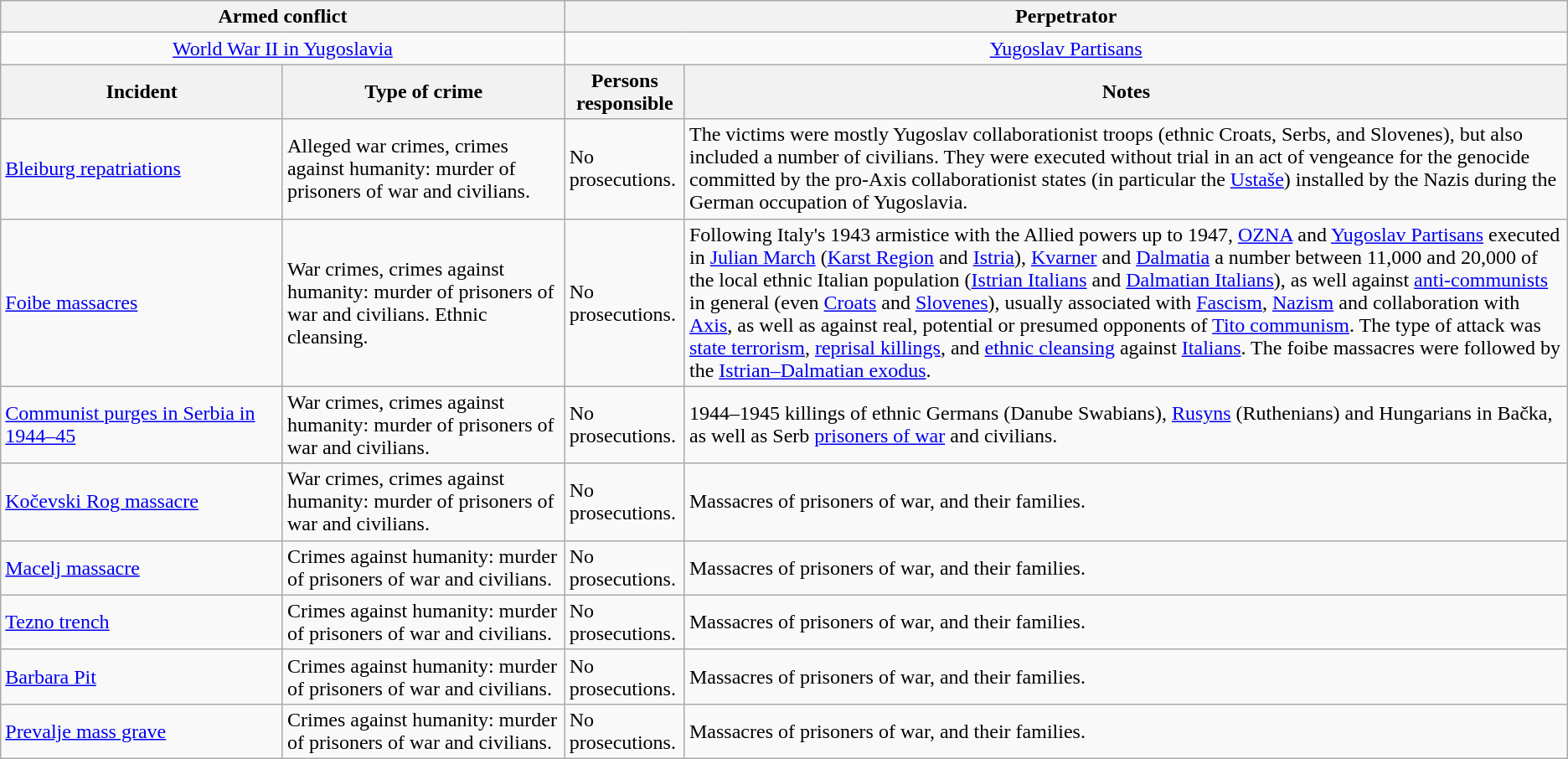<table class="wikitable">
<tr>
<th colspan="2" style="text-align:center;">Armed conflict</th>
<th colspan="2" style="text-align:center;">Perpetrator</th>
</tr>
<tr>
<td colspan="2" style="text-align:center;"><a href='#'>World War II in Yugoslavia</a></td>
<td colspan="2" style="text-align:center;"><a href='#'>Yugoslav Partisans</a></td>
</tr>
<tr>
<th>Incident</th>
<th>Type of crime</th>
<th>Persons<br>responsible</th>
<th>Notes</th>
</tr>
<tr>
<td><a href='#'>Bleiburg repatriations</a></td>
<td>Alleged war crimes, crimes against humanity: murder of prisoners of war and civilians.</td>
<td>No prosecutions.</td>
<td>The victims were mostly Yugoslav collaborationist troops (ethnic Croats, Serbs, and Slovenes), but also included a number of civilians. They were executed without trial in an act of vengeance for the genocide committed by the pro-Axis collaborationist states (in particular the <a href='#'>Ustaše</a>) installed by the Nazis during the German occupation of Yugoslavia.</td>
</tr>
<tr>
<td style="width:18%;"><a href='#'>Foibe massacres</a></td>
<td style="width:18%;">War crimes, crimes against humanity: murder of prisoners of war and civilians. Ethnic cleansing.</td>
<td>No prosecutions.</td>
<td>Following Italy's 1943 armistice with the Allied powers up to 1947, <a href='#'>OZNA</a> and <a href='#'>Yugoslav Partisans</a> executed in <a href='#'>Julian March</a> (<a href='#'>Karst Region</a> and <a href='#'>Istria</a>), <a href='#'>Kvarner</a> and <a href='#'>Dalmatia</a> a number between 11,000 and 20,000 of the local ethnic Italian population (<a href='#'>Istrian Italians</a> and <a href='#'>Dalmatian Italians</a>), as well against <a href='#'>anti-communists</a> in general (even <a href='#'>Croats</a> and <a href='#'>Slovenes</a>), usually associated with <a href='#'>Fascism</a>, <a href='#'>Nazism</a> and collaboration with <a href='#'>Axis</a>, as well as against real, potential or presumed opponents of <a href='#'>Tito communism</a>. The type of attack was <a href='#'>state terrorism</a>, <a href='#'>reprisal killings</a>, and <a href='#'>ethnic cleansing</a> against <a href='#'>Italians</a>. The foibe massacres were followed by the <a href='#'>Istrian–Dalmatian exodus</a>.</td>
</tr>
<tr>
<td><a href='#'>Communist purges in Serbia in 1944–45</a></td>
<td>War crimes, crimes against humanity: murder of prisoners of war and civilians.</td>
<td>No prosecutions.</td>
<td>1944–1945 killings of ethnic Germans (Danube Swabians), <a href='#'>Rusyns</a> (Ruthenians) and Hungarians in Bačka, as well as Serb <a href='#'>prisoners of war</a> and civilians.</td>
</tr>
<tr>
<td><a href='#'>Kočevski Rog massacre</a></td>
<td>War crimes, crimes against humanity: murder of prisoners of war and civilians.</td>
<td>No prosecutions.</td>
<td>Massacres of prisoners of war, and their families.</td>
</tr>
<tr>
<td><a href='#'>Macelj massacre</a></td>
<td>Crimes against humanity: murder of prisoners of war and civilians.</td>
<td>No prosecutions.</td>
<td>Massacres of prisoners of war, and their families.</td>
</tr>
<tr>
<td><a href='#'>Tezno trench</a></td>
<td>Crimes against humanity: murder of prisoners of war and civilians.</td>
<td>No prosecutions.</td>
<td>Massacres of prisoners of war, and their families.</td>
</tr>
<tr>
<td><a href='#'>Barbara Pit</a></td>
<td>Crimes against humanity: murder of prisoners of war and civilians.</td>
<td>No prosecutions.</td>
<td>Massacres of prisoners of war, and their families.</td>
</tr>
<tr>
<td><a href='#'>Prevalje mass grave</a></td>
<td>Crimes against humanity: murder of prisoners of war and civilians.</td>
<td>No prosecutions.</td>
<td>Massacres of prisoners of war, and their families.</td>
</tr>
</table>
